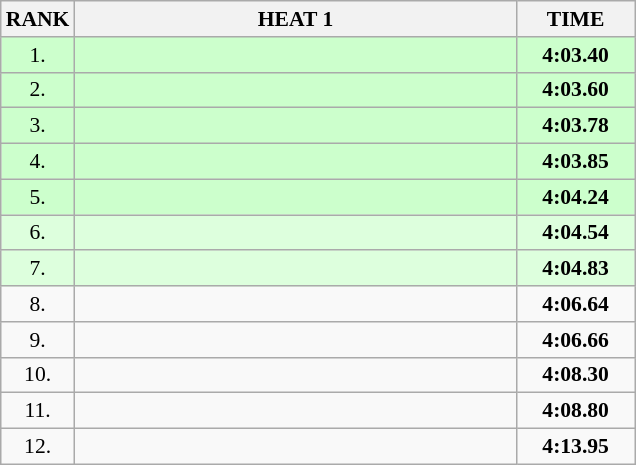<table class="wikitable" style="border-collapse: collapse; font-size: 90%;">
<tr>
<th>RANK</th>
<th style="width: 20em">HEAT 1</th>
<th style="width: 5em">TIME</th>
</tr>
<tr style="background:#ccffcc;">
<td align="center">1.</td>
<td></td>
<td align="center"><strong>4:03.40</strong></td>
</tr>
<tr style="background:#ccffcc;">
<td align="center">2.</td>
<td></td>
<td align="center"><strong>4:03.60</strong></td>
</tr>
<tr style="background:#ccffcc;">
<td align="center">3.</td>
<td></td>
<td align="center"><strong>4:03.78</strong></td>
</tr>
<tr style="background:#ccffcc;">
<td align="center">4.</td>
<td></td>
<td align="center"><strong>4:03.85</strong></td>
</tr>
<tr style="background:#ccffcc;">
<td align="center">5.</td>
<td></td>
<td align="center"><strong>4:04.24</strong></td>
</tr>
<tr style="background:#ddffdd;">
<td align="center">6.</td>
<td></td>
<td align="center"><strong>4:04.54</strong></td>
</tr>
<tr style="background:#ddffdd;">
<td align="center">7.</td>
<td></td>
<td align="center"><strong>4:04.83</strong></td>
</tr>
<tr>
<td align="center">8.</td>
<td></td>
<td align="center"><strong>4:06.64</strong></td>
</tr>
<tr>
<td align="center">9.</td>
<td></td>
<td align="center"><strong>4:06.66</strong></td>
</tr>
<tr>
<td align="center">10.</td>
<td></td>
<td align="center"><strong>4:08.30</strong></td>
</tr>
<tr>
<td align="center">11.</td>
<td></td>
<td align="center"><strong>4:08.80</strong></td>
</tr>
<tr>
<td align="center">12.</td>
<td></td>
<td align="center"><strong>4:13.95</strong></td>
</tr>
</table>
